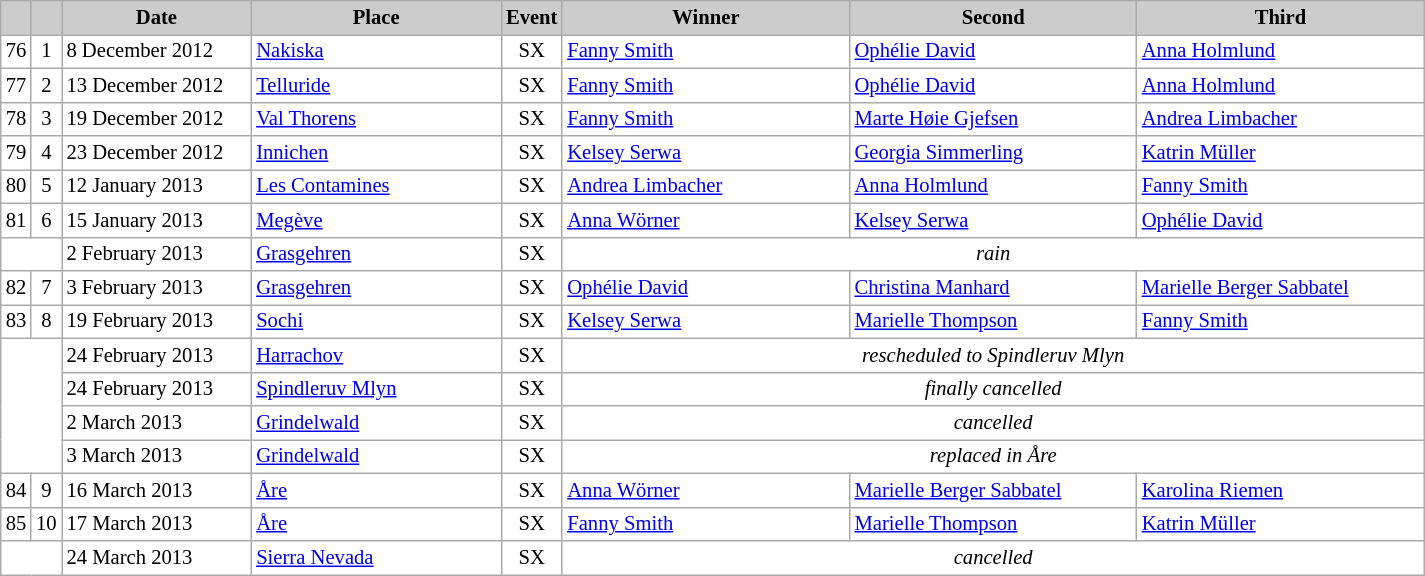<table class="wikitable plainrowheaders" style="background:#fff; font-size:86%; line-height:16px; border:grey solid 1px; border-collapse:collapse;">
<tr style="background:#ccc; text-align:center;">
<th scope="col" style="background:#ccc; width=20 px;"></th>
<th scope="col" style="background:#ccc; width=30 px;"></th>
<th scope="col" style="background:#ccc; width:120px;">Date</th>
<th scope="col" style="background:#ccc; width:160px;">Place</th>
<th scope="col" style="background:#ccc; width:15px;">Event</th>
<th scope="col" style="background:#ccc; width:185px;">Winner</th>
<th scope="col" style="background:#ccc; width:185px;">Second</th>
<th scope="col" style="background:#ccc; width:185px;">Third</th>
</tr>
<tr>
<td align=center>76</td>
<td align=center>1</td>
<td>8 December 2012</td>
<td> <a href='#'>Nakiska</a></td>
<td align=center>SX</td>
<td> <a href='#'>Fanny Smith</a></td>
<td> <a href='#'>Ophélie David</a></td>
<td> <a href='#'>Anna Holmlund</a></td>
</tr>
<tr>
<td align=center>77</td>
<td align=center>2</td>
<td>13 December 2012</td>
<td> <a href='#'>Telluride</a></td>
<td align=center>SX</td>
<td> <a href='#'>Fanny Smith</a></td>
<td> <a href='#'>Ophélie David</a></td>
<td> <a href='#'>Anna Holmlund</a></td>
</tr>
<tr>
<td align=center>78</td>
<td align=center>3</td>
<td>19 December 2012</td>
<td> <a href='#'>Val Thorens</a></td>
<td align=center>SX</td>
<td> <a href='#'>Fanny Smith</a></td>
<td> <a href='#'>Marte Høie Gjefsen</a></td>
<td> <a href='#'>Andrea Limbacher</a></td>
</tr>
<tr>
<td align=center>79</td>
<td align=center>4</td>
<td>23 December 2012</td>
<td> <a href='#'>Innichen</a></td>
<td align=center>SX</td>
<td> <a href='#'>Kelsey Serwa</a></td>
<td> <a href='#'>Georgia Simmerling</a></td>
<td> <a href='#'>Katrin Müller</a></td>
</tr>
<tr>
<td align=center>80</td>
<td align=center>5</td>
<td>12 January 2013</td>
<td> <a href='#'>Les Contamines</a></td>
<td align=center>SX</td>
<td> <a href='#'>Andrea Limbacher</a></td>
<td> <a href='#'>Anna Holmlund</a></td>
<td> <a href='#'>Fanny Smith</a></td>
</tr>
<tr>
<td align=center>81</td>
<td align=center>6</td>
<td>15 January 2013</td>
<td> <a href='#'>Megève</a></td>
<td align=center>SX</td>
<td> <a href='#'>Anna Wörner</a></td>
<td> <a href='#'>Kelsey Serwa</a></td>
<td> <a href='#'>Ophélie David</a></td>
</tr>
<tr>
<td colspan=2></td>
<td>2 February 2013</td>
<td> <a href='#'>Grasgehren</a></td>
<td align=center>SX</td>
<td colspan=3 align=center><em>rain</em></td>
</tr>
<tr>
<td align=center>82</td>
<td align=center>7</td>
<td>3 February 2013</td>
<td> <a href='#'>Grasgehren</a></td>
<td align=center>SX</td>
<td> <a href='#'>Ophélie David</a></td>
<td> <a href='#'>Christina Manhard</a></td>
<td> <a href='#'>Marielle Berger Sabbatel</a></td>
</tr>
<tr>
<td align=center>83</td>
<td align=center>8</td>
<td>19 February 2013</td>
<td> <a href='#'>Sochi</a></td>
<td align=center>SX</td>
<td> <a href='#'>Kelsey Serwa</a></td>
<td> <a href='#'>Marielle Thompson</a></td>
<td> <a href='#'>Fanny Smith</a></td>
</tr>
<tr>
<td colspan=2 rowspan=4></td>
<td>24 February 2013</td>
<td> <a href='#'>Harrachov</a></td>
<td align=center>SX</td>
<td colspan=3 align=center><em>rescheduled to Spindleruv Mlyn</em></td>
</tr>
<tr>
<td>24 February 2013<small></small></td>
<td> <a href='#'>Spindleruv Mlyn</a></td>
<td align=center>SX</td>
<td colspan=3 align=center><em>finally cancelled</em></td>
</tr>
<tr>
<td>2 March 2013</td>
<td> <a href='#'>Grindelwald</a></td>
<td align=center>SX</td>
<td colspan=3 align=center><em>cancelled</em></td>
</tr>
<tr>
<td>3 March 2013</td>
<td> <a href='#'>Grindelwald</a></td>
<td align=center>SX</td>
<td colspan=3 align=center><em>replaced in Åre</em></td>
</tr>
<tr>
<td align=center>84</td>
<td align=center>9</td>
<td>16 March 2013<small></small></td>
<td> <a href='#'>Åre</a></td>
<td align=center>SX</td>
<td> <a href='#'>Anna Wörner</a></td>
<td> <a href='#'>Marielle Berger Sabbatel</a></td>
<td> <a href='#'>Karolina Riemen</a></td>
</tr>
<tr>
<td align=center>85</td>
<td align=center>10</td>
<td>17 March 2013</td>
<td> <a href='#'>Åre</a></td>
<td align=center>SX</td>
<td> <a href='#'>Fanny Smith</a></td>
<td> <a href='#'>Marielle Thompson</a></td>
<td> <a href='#'>Katrin Müller</a></td>
</tr>
<tr>
<td colspan=2></td>
<td>24 March 2013</td>
<td> <a href='#'>Sierra Nevada</a></td>
<td align=center>SX</td>
<td colspan=3 align=center><em>cancelled</em></td>
</tr>
</table>
